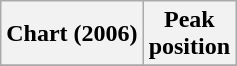<table class="wikitable sortable">
<tr>
<th>Chart (2006)</th>
<th>Peak<br>position</th>
</tr>
<tr>
</tr>
</table>
